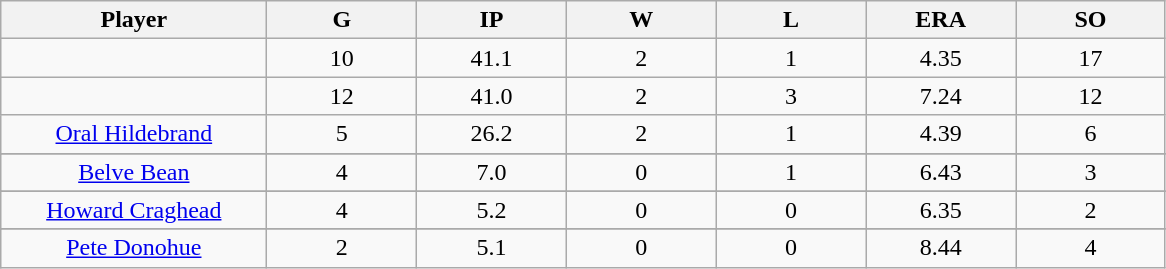<table class="wikitable sortable">
<tr>
<th bgcolor="#DDDDFF" width="16%">Player</th>
<th bgcolor="#DDDDFF" width="9%">G</th>
<th bgcolor="#DDDDFF" width="9%">IP</th>
<th bgcolor="#DDDDFF" width="9%">W</th>
<th bgcolor="#DDDDFF" width="9%">L</th>
<th bgcolor="#DDDDFF" width="9%">ERA</th>
<th bgcolor="#DDDDFF" width="9%">SO</th>
</tr>
<tr align="center">
<td></td>
<td>10</td>
<td>41.1</td>
<td>2</td>
<td>1</td>
<td>4.35</td>
<td>17</td>
</tr>
<tr align="center">
<td></td>
<td>12</td>
<td>41.0</td>
<td>2</td>
<td>3</td>
<td>7.24</td>
<td>12</td>
</tr>
<tr align="center">
<td><a href='#'>Oral Hildebrand</a></td>
<td>5</td>
<td>26.2</td>
<td>2</td>
<td>1</td>
<td>4.39</td>
<td>6</td>
</tr>
<tr>
</tr>
<tr align="center">
<td><a href='#'>Belve Bean</a></td>
<td>4</td>
<td>7.0</td>
<td>0</td>
<td>1</td>
<td>6.43</td>
<td>3</td>
</tr>
<tr>
</tr>
<tr align="center">
<td><a href='#'>Howard Craghead</a></td>
<td>4</td>
<td>5.2</td>
<td>0</td>
<td>0</td>
<td>6.35</td>
<td>2</td>
</tr>
<tr>
</tr>
<tr align="center">
<td><a href='#'>Pete Donohue</a></td>
<td>2</td>
<td>5.1</td>
<td>0</td>
<td>0</td>
<td>8.44</td>
<td>4</td>
</tr>
</table>
